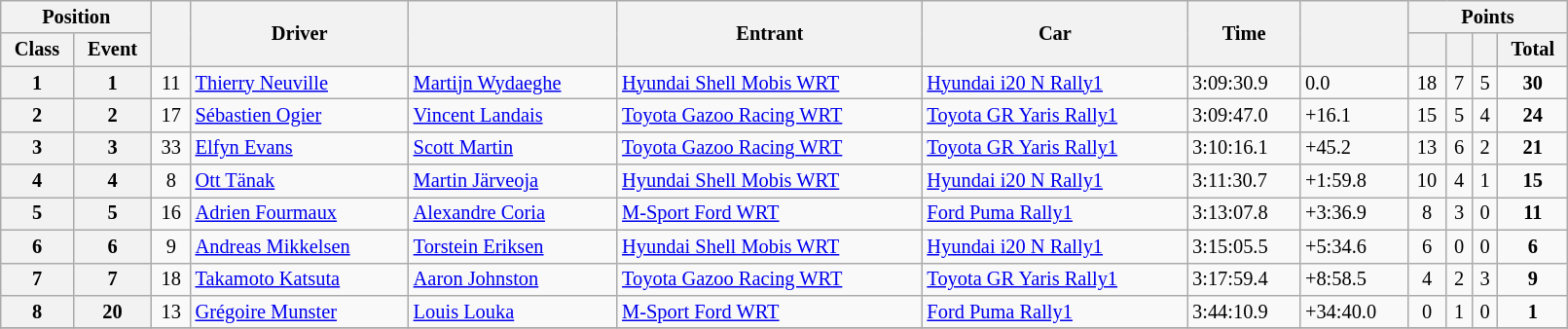<table class="wikitable" width=85% style="font-size:85%">
<tr>
<th colspan="2">Position</th>
<th rowspan="2"></th>
<th rowspan="2">Driver</th>
<th rowspan="2"></th>
<th rowspan="2">Entrant</th>
<th rowspan="2">Car</th>
<th rowspan="2">Time</th>
<th rowspan="2"></th>
<th colspan="4">Points</th>
</tr>
<tr>
<th>Class</th>
<th>Event</th>
<th></th>
<th></th>
<th><a href='#'></a></th>
<th>Total</th>
</tr>
<tr>
<th>1</th>
<th>1</th>
<td align="center">11</td>
<td><a href='#'>Thierry Neuville</a></td>
<td><a href='#'>Martijn Wydaeghe</a></td>
<td><a href='#'>Hyundai Shell Mobis WRT</a></td>
<td><a href='#'>Hyundai i20 N Rally1</a></td>
<td>3:09:30.9</td>
<td>0.0</td>
<td align="center">18</td>
<td align="center">7</td>
<td align="center">5</td>
<td align="center"><strong>30</strong></td>
</tr>
<tr>
<th>2</th>
<th>2</th>
<td align="center">17</td>
<td><a href='#'>Sébastien Ogier</a></td>
<td><a href='#'>Vincent Landais</a></td>
<td><a href='#'>Toyota Gazoo Racing WRT</a></td>
<td><a href='#'>Toyota GR Yaris Rally1</a></td>
<td>3:09:47.0</td>
<td>+16.1</td>
<td align="center">15</td>
<td align="center">5</td>
<td align="center">4</td>
<td align="center"><strong>24</strong></td>
</tr>
<tr>
<th>3</th>
<th>3</th>
<td align="center">33</td>
<td><a href='#'>Elfyn Evans</a></td>
<td><a href='#'>Scott Martin</a></td>
<td><a href='#'>Toyota Gazoo Racing WRT</a></td>
<td><a href='#'>Toyota GR Yaris Rally1</a></td>
<td>3:10:16.1</td>
<td>+45.2</td>
<td align="center">13</td>
<td align="center">6</td>
<td align="center">2</td>
<td align="center"><strong>21</strong></td>
</tr>
<tr>
<th>4</th>
<th>4</th>
<td align="center">8</td>
<td><a href='#'>Ott Tänak</a></td>
<td><a href='#'>Martin Järveoja</a></td>
<td><a href='#'>Hyundai Shell Mobis WRT</a></td>
<td><a href='#'>Hyundai i20 N Rally1</a></td>
<td>3:11:30.7</td>
<td>+1:59.8</td>
<td align="center">10</td>
<td align="center">4</td>
<td align="center">1</td>
<td align="center"><strong>15</strong></td>
</tr>
<tr>
<th>5</th>
<th>5</th>
<td align="center">16</td>
<td><a href='#'>Adrien Fourmaux</a></td>
<td><a href='#'>Alexandre Coria</a></td>
<td><a href='#'>M-Sport Ford WRT</a></td>
<td><a href='#'>Ford Puma Rally1</a></td>
<td>3:13:07.8</td>
<td>+3:36.9</td>
<td align="center">8</td>
<td align="center">3</td>
<td align="center">0</td>
<td align="center"><strong>11</strong></td>
</tr>
<tr>
<th>6</th>
<th>6</th>
<td align="center">9</td>
<td><a href='#'>Andreas Mikkelsen</a></td>
<td><a href='#'>Torstein Eriksen</a></td>
<td><a href='#'>Hyundai Shell Mobis WRT</a></td>
<td><a href='#'>Hyundai i20 N Rally1</a></td>
<td>3:15:05.5</td>
<td>+5:34.6</td>
<td align="center">6</td>
<td align="center">0</td>
<td align="center">0</td>
<td align="center"><strong>6</strong></td>
</tr>
<tr>
<th>7</th>
<th>7</th>
<td align="center">18</td>
<td><a href='#'>Takamoto Katsuta</a></td>
<td><a href='#'>Aaron Johnston</a></td>
<td><a href='#'>Toyota Gazoo Racing WRT</a></td>
<td><a href='#'>Toyota GR Yaris Rally1</a></td>
<td>3:17:59.4</td>
<td>+8:58.5</td>
<td align="center">4</td>
<td align="center">2</td>
<td align="center">3</td>
<td align="center"><strong>9</strong></td>
</tr>
<tr>
<th>8</th>
<th>20</th>
<td align="center">13</td>
<td><a href='#'>Grégoire Munster</a></td>
<td><a href='#'>Louis Louka</a></td>
<td><a href='#'>M-Sport Ford WRT</a></td>
<td><a href='#'>Ford Puma Rally1</a></td>
<td>3:44:10.9</td>
<td>+34:40.0</td>
<td align="center">0</td>
<td align="center">1</td>
<td align="center">0</td>
<td align="center"><strong>1</strong></td>
</tr>
<tr>
</tr>
</table>
